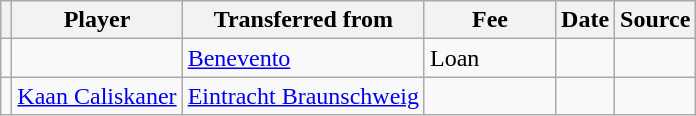<table class="wikitable plainrowheaders sortable">
<tr>
<th></th>
<th scope="col">Player</th>
<th>Transferred from</th>
<th style="width: 80px;">Fee</th>
<th scope="col">Date</th>
<th scope="col">Source</th>
</tr>
<tr>
<td align="center"></td>
<td> </td>
<td> <a href='#'>Benevento</a></td>
<td>Loan</td>
<td></td>
<td></td>
</tr>
<tr>
<td align="center"></td>
<td> <a href='#'>Kaan Caliskaner</a></td>
<td> <a href='#'>Eintracht Braunschweig</a></td>
<td></td>
<td></td>
<td></td>
</tr>
</table>
